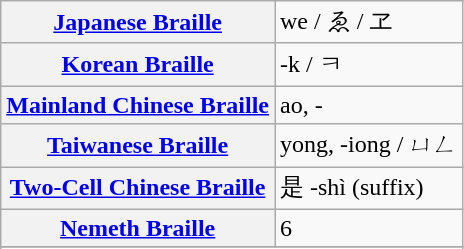<table class="wikitable">
<tr>
<th align=left><a href='#'>Japanese Braille</a></th>
<td>we / ゑ / ヱ </td>
</tr>
<tr>
<th align=left><a href='#'>Korean Braille</a></th>
<td>-k / ㅋ </td>
</tr>
<tr>
<th align=left><a href='#'>Mainland Chinese Braille</a></th>
<td>ao, - </td>
</tr>
<tr>
<th align=left><a href='#'>Taiwanese Braille</a></th>
<td>yong, -iong / ㄩㄥ</td>
</tr>
<tr>
<th align=left><a href='#'>Two-Cell Chinese Braille</a></th>
<td>是 -shì (suffix)</td>
</tr>
<tr>
<th align=left><a href='#'>Nemeth Braille</a></th>
<td>6 </td>
</tr>
<tr>
</tr>
<tr>
</tr>
<tr>
</tr>
</table>
